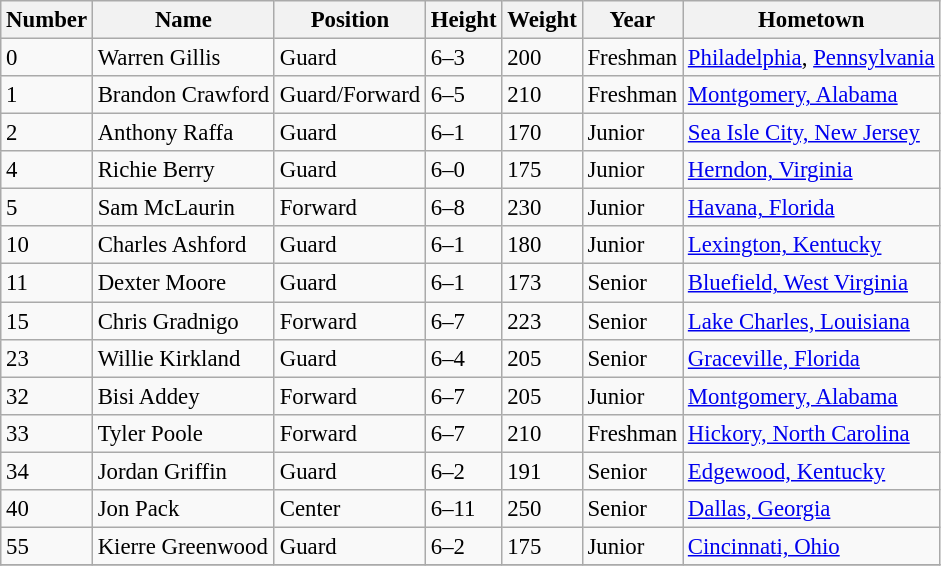<table class="wikitable" style="font-size: 95%;">
<tr>
<th>Number</th>
<th>Name</th>
<th>Position</th>
<th>Height</th>
<th>Weight</th>
<th>Year</th>
<th>Hometown</th>
</tr>
<tr>
<td>0</td>
<td>Warren Gillis</td>
<td>Guard</td>
<td>6–3</td>
<td>200</td>
<td>Freshman</td>
<td><a href='#'>Philadelphia</a>, <a href='#'>Pennsylvania</a></td>
</tr>
<tr>
<td>1</td>
<td>Brandon Crawford</td>
<td>Guard/Forward</td>
<td>6–5</td>
<td>210</td>
<td>Freshman</td>
<td><a href='#'>Montgomery, Alabama</a></td>
</tr>
<tr>
<td>2</td>
<td>Anthony Raffa</td>
<td>Guard</td>
<td>6–1</td>
<td>170</td>
<td>Junior</td>
<td><a href='#'>Sea Isle City, New Jersey</a></td>
</tr>
<tr>
<td>4</td>
<td>Richie Berry</td>
<td>Guard</td>
<td>6–0</td>
<td>175</td>
<td>Junior</td>
<td><a href='#'>Herndon, Virginia</a></td>
</tr>
<tr>
<td>5</td>
<td>Sam McLaurin</td>
<td>Forward</td>
<td>6–8</td>
<td>230</td>
<td>Junior</td>
<td><a href='#'>Havana, Florida</a></td>
</tr>
<tr>
<td>10</td>
<td>Charles Ashford</td>
<td>Guard</td>
<td>6–1</td>
<td>180</td>
<td>Junior</td>
<td><a href='#'>Lexington, Kentucky</a></td>
</tr>
<tr>
<td>11</td>
<td>Dexter Moore</td>
<td>Guard</td>
<td>6–1</td>
<td>173</td>
<td>Senior</td>
<td><a href='#'>Bluefield, West Virginia</a></td>
</tr>
<tr>
<td>15</td>
<td>Chris Gradnigo</td>
<td>Forward</td>
<td>6–7</td>
<td>223</td>
<td>Senior</td>
<td><a href='#'>Lake Charles, Louisiana</a></td>
</tr>
<tr>
<td>23</td>
<td>Willie Kirkland</td>
<td>Guard</td>
<td>6–4</td>
<td>205</td>
<td>Senior</td>
<td><a href='#'>Graceville, Florida</a></td>
</tr>
<tr>
<td>32</td>
<td>Bisi Addey</td>
<td>Forward</td>
<td>6–7</td>
<td>205</td>
<td>Junior</td>
<td><a href='#'>Montgomery, Alabama</a></td>
</tr>
<tr>
<td>33</td>
<td>Tyler Poole</td>
<td>Forward</td>
<td>6–7</td>
<td>210</td>
<td>Freshman</td>
<td><a href='#'>Hickory, North Carolina</a></td>
</tr>
<tr>
<td>34</td>
<td>Jordan Griffin</td>
<td>Guard</td>
<td>6–2</td>
<td>191</td>
<td>Senior</td>
<td><a href='#'>Edgewood, Kentucky</a></td>
</tr>
<tr>
<td>40</td>
<td>Jon Pack</td>
<td>Center</td>
<td>6–11</td>
<td>250</td>
<td>Senior</td>
<td><a href='#'>Dallas, Georgia</a></td>
</tr>
<tr>
<td>55</td>
<td>Kierre Greenwood</td>
<td>Guard</td>
<td>6–2</td>
<td>175</td>
<td>Junior</td>
<td><a href='#'>Cincinnati, Ohio</a></td>
</tr>
<tr>
</tr>
</table>
